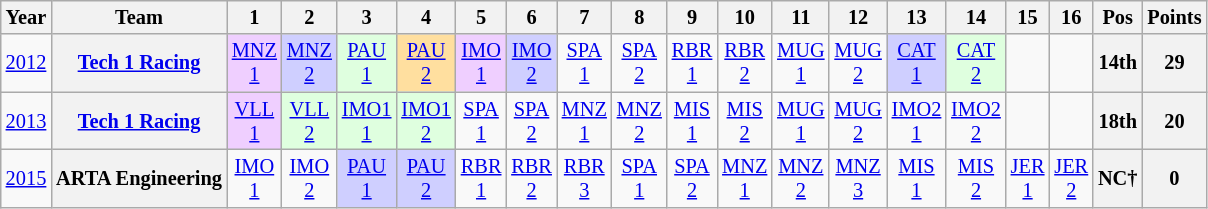<table class="wikitable" style="text-align:center; font-size:85%">
<tr>
<th>Year</th>
<th>Team</th>
<th>1</th>
<th>2</th>
<th>3</th>
<th>4</th>
<th>5</th>
<th>6</th>
<th>7</th>
<th>8</th>
<th>9</th>
<th>10</th>
<th>11</th>
<th>12</th>
<th>13</th>
<th>14</th>
<th>15</th>
<th>16</th>
<th>Pos</th>
<th>Points</th>
</tr>
<tr>
<td><a href='#'>2012</a></td>
<th nowrap><a href='#'>Tech 1 Racing</a></th>
<td style="background:#EFCFFF;"><a href='#'>MNZ<br>1</a><br></td>
<td style="background:#CFCFFF;"><a href='#'>MNZ<br>2</a><br></td>
<td style="background:#DFFFDF;"><a href='#'>PAU<br>1</a><br></td>
<td style="background:#FFDF9F;"><a href='#'>PAU<br>2</a><br></td>
<td style="background:#EFCFFF;"><a href='#'>IMO<br>1</a><br></td>
<td style="background:#CFCFFF;"><a href='#'>IMO<br>2</a><br></td>
<td><a href='#'>SPA<br>1</a></td>
<td><a href='#'>SPA<br>2</a></td>
<td><a href='#'>RBR<br>1</a></td>
<td><a href='#'>RBR<br>2</a></td>
<td><a href='#'>MUG<br>1</a></td>
<td><a href='#'>MUG<br>2</a></td>
<td style="background:#CFCFFF;"><a href='#'>CAT<br>1</a><br></td>
<td style="background:#DFFFDF;"><a href='#'>CAT<br>2</a><br></td>
<td></td>
<td></td>
<th>14th</th>
<th>29</th>
</tr>
<tr>
<td><a href='#'>2013</a></td>
<th nowrap><a href='#'>Tech 1 Racing</a></th>
<td style="background:#EFCFFF;"><a href='#'>VLL<br>1</a><br></td>
<td style="background:#DFFFDF;"><a href='#'>VLL<br>2</a><br></td>
<td style="background:#DFFFDF;"><a href='#'>IMO1<br>1</a><br></td>
<td style="background:#DFFFDF;"><a href='#'>IMO1<br>2</a><br></td>
<td><a href='#'>SPA<br>1</a></td>
<td><a href='#'>SPA<br>2</a></td>
<td><a href='#'>MNZ<br>1</a></td>
<td><a href='#'>MNZ<br>2</a></td>
<td><a href='#'>MIS<br>1</a></td>
<td><a href='#'>MIS<br>2</a></td>
<td><a href='#'>MUG<br>1</a></td>
<td><a href='#'>MUG<br>2</a></td>
<td><a href='#'>IMO2<br>1</a></td>
<td><a href='#'>IMO2<br>2</a></td>
<td></td>
<td></td>
<th>18th</th>
<th>20</th>
</tr>
<tr>
<td><a href='#'>2015</a></td>
<th nowrap>ARTA Engineering</th>
<td><a href='#'>IMO<br>1</a></td>
<td><a href='#'>IMO<br>2</a></td>
<td style="background:#CFCFFF;"><a href='#'>PAU<br>1</a><br></td>
<td style="background:#CFCFFF;"><a href='#'>PAU<br>2</a><br></td>
<td><a href='#'>RBR<br>1</a></td>
<td><a href='#'>RBR<br>2</a></td>
<td><a href='#'>RBR<br>3</a></td>
<td><a href='#'>SPA<br>1</a></td>
<td><a href='#'>SPA<br>2</a></td>
<td><a href='#'>MNZ<br>1</a></td>
<td><a href='#'>MNZ<br>2</a></td>
<td><a href='#'>MNZ<br>3</a></td>
<td><a href='#'>MIS<br>1</a></td>
<td><a href='#'>MIS<br>2</a></td>
<td><a href='#'>JER<br>1</a></td>
<td><a href='#'>JER<br>2</a></td>
<th>NC†</th>
<th>0</th>
</tr>
</table>
